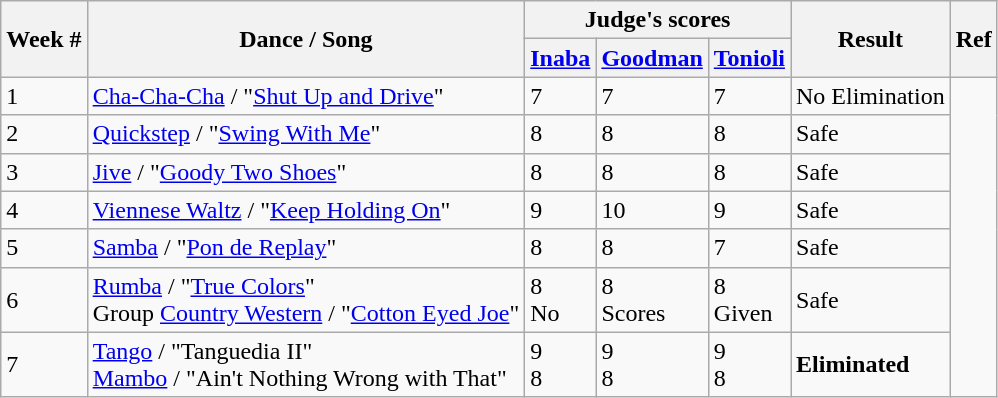<table class="wikitable">
<tr>
<th rowspan="2">Week #</th>
<th rowspan="2">Dance / Song</th>
<th colspan="3">Judge's scores</th>
<th rowspan="2">Result</th>
<th rowspan="2">Ref</th>
</tr>
<tr>
<th><a href='#'>Inaba</a></th>
<th><a href='#'>Goodman</a></th>
<th><a href='#'>Tonioli</a></th>
</tr>
<tr>
<td>1</td>
<td><a href='#'>Cha-Cha-Cha</a> / "<a href='#'>Shut Up and Drive</a>"</td>
<td>7</td>
<td>7</td>
<td>7</td>
<td>No Elimination</td>
<td rowspan="7"></td>
</tr>
<tr>
<td>2</td>
<td><a href='#'>Quickstep</a> / "<a href='#'>Swing With Me</a>"</td>
<td>8</td>
<td>8</td>
<td>8</td>
<td>Safe</td>
</tr>
<tr>
<td>3</td>
<td><a href='#'>Jive</a> / "<a href='#'>Goody Two Shoes</a>"</td>
<td>8</td>
<td>8</td>
<td>8</td>
<td>Safe</td>
</tr>
<tr>
<td>4</td>
<td><a href='#'>Viennese Waltz</a> / "<a href='#'>Keep Holding On</a>"</td>
<td>9</td>
<td>10</td>
<td>9</td>
<td>Safe</td>
</tr>
<tr>
<td>5</td>
<td><a href='#'>Samba</a> / "<a href='#'>Pon de Replay</a>"</td>
<td>8</td>
<td>8</td>
<td>7</td>
<td>Safe</td>
</tr>
<tr>
<td>6</td>
<td><a href='#'>Rumba</a> / "<a href='#'>True Colors</a>"<br>Group <a href='#'>Country Western</a> / "<a href='#'>Cotton Eyed Joe</a>"</td>
<td>8<br>No</td>
<td>8<br>Scores</td>
<td>8<br>Given</td>
<td>Safe</td>
</tr>
<tr>
<td>7</td>
<td><a href='#'>Tango</a> / "Tanguedia II"<br><a href='#'>Mambo</a> / "Ain't Nothing Wrong with That"</td>
<td>9<br>8</td>
<td>9<br>8</td>
<td>9<br>8</td>
<td><strong>Eliminated</strong></td>
</tr>
</table>
